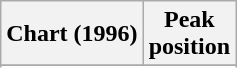<table class="wikitable sortable plainrowheaders" style="text-align:center">
<tr>
<th scope="col">Chart (1996)</th>
<th scope="col">Peak<br>position</th>
</tr>
<tr>
</tr>
<tr>
</tr>
<tr>
</tr>
</table>
